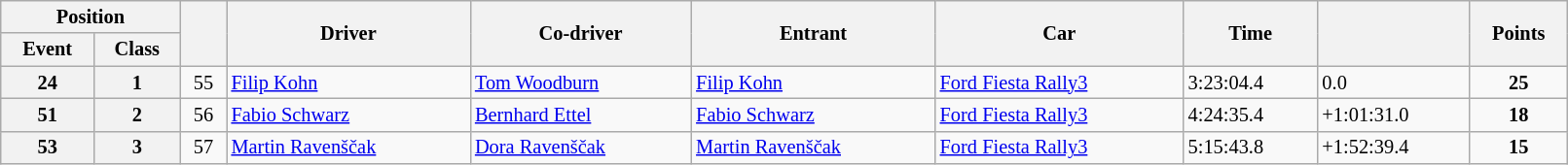<table class="wikitable" width=85% style="font-size: 85%;">
<tr>
<th colspan="2">Position</th>
<th rowspan="2"></th>
<th rowspan="2">Driver</th>
<th rowspan="2">Co-driver</th>
<th rowspan="2">Entrant</th>
<th rowspan="2">Car</th>
<th rowspan="2">Time</th>
<th rowspan="2"></th>
<th rowspan="2">Points</th>
</tr>
<tr>
<th>Event</th>
<th>Class</th>
</tr>
<tr>
<th>24</th>
<th>1</th>
<td align="center">55</td>
<td><a href='#'>Filip Kohn</a></td>
<td><a href='#'>Tom Woodburn</a></td>
<td><a href='#'>Filip Kohn</a></td>
<td><a href='#'>Ford Fiesta Rally3</a></td>
<td>3:23:04.4</td>
<td>0.0</td>
<td align="center"><strong>25</strong></td>
</tr>
<tr>
<th>51</th>
<th>2</th>
<td align="center">56</td>
<td><a href='#'>Fabio Schwarz</a></td>
<td><a href='#'>Bernhard Ettel</a></td>
<td><a href='#'>Fabio Schwarz</a></td>
<td><a href='#'>Ford Fiesta Rally3</a></td>
<td>4:24:35.4</td>
<td>+1:01:31.0</td>
<td align="center"><strong>18</strong></td>
</tr>
<tr>
<th>53</th>
<th>3</th>
<td align="center">57</td>
<td><a href='#'>Martin Ravenščak</a></td>
<td><a href='#'>Dora Ravenščak</a></td>
<td><a href='#'>Martin Ravenščak</a></td>
<td><a href='#'>Ford Fiesta Rally3</a></td>
<td>5:15:43.8</td>
<td>+1:52:39.4</td>
<td align="center"><strong>15</strong></td>
</tr>
</table>
